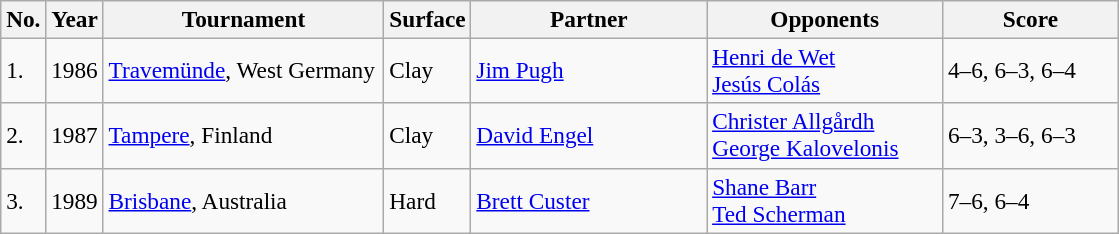<table class="sortable wikitable" style=font-size:97%>
<tr>
<th style="width:20px" class="unsortable">No.</th>
<th style="width:30px">Year</th>
<th style="width:180px">Tournament</th>
<th style="width:50px">Surface</th>
<th style="width:150px">Partner</th>
<th style="width:150px">Opponents</th>
<th style="width:110px" class="unsortable">Score</th>
</tr>
<tr>
<td>1.</td>
<td>1986</td>
<td><a href='#'>Travemünde</a>, West Germany</td>
<td>Clay</td>
<td> <a href='#'>Jim Pugh</a></td>
<td> <a href='#'>Henri de Wet</a><br> <a href='#'>Jesús Colás</a></td>
<td>4–6, 6–3, 6–4</td>
</tr>
<tr>
<td>2.</td>
<td>1987</td>
<td><a href='#'>Tampere</a>, Finland</td>
<td>Clay</td>
<td> <a href='#'>David Engel</a></td>
<td> <a href='#'>Christer Allgårdh</a><br> <a href='#'>George Kalovelonis</a></td>
<td>6–3, 3–6, 6–3</td>
</tr>
<tr>
<td>3.</td>
<td>1989</td>
<td><a href='#'>Brisbane</a>, Australia</td>
<td>Hard</td>
<td> <a href='#'>Brett Custer</a></td>
<td> <a href='#'>Shane Barr</a><br> <a href='#'>Ted Scherman</a></td>
<td>7–6, 6–4</td>
</tr>
</table>
